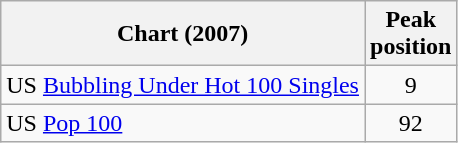<table class="wikitable sortable">
<tr>
<th>Chart (2007)</th>
<th>Peak<br>position</th>
</tr>
<tr>
<td>US <a href='#'>Bubbling Under Hot 100 Singles</a></td>
<td align="center">9</td>
</tr>
<tr>
<td>US <a href='#'>Pop 100</a></td>
<td align="center">92</td>
</tr>
</table>
